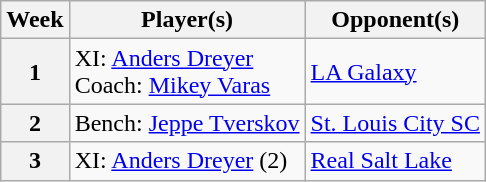<table class="wikitable plainrowheaders">
<tr>
<th scope=col>Week</th>
<th scope=col>Player(s)</th>
<th scope=col>Opponent(s)</th>
</tr>
<tr>
<th align="center">1</th>
<td>XI: <a href='#'>Anders Dreyer</a><br>Coach: <a href='#'>Mikey Varas</a></td>
<td><a href='#'>LA Galaxy</a></td>
</tr>
<tr>
<th align="center">2</th>
<td>Bench: <a href='#'>Jeppe Tverskov</a></td>
<td><a href='#'>St. Louis City SC</a></td>
</tr>
<tr>
<th align="center">3</th>
<td>XI: <a href='#'>Anders Dreyer</a> (2)</td>
<td><a href='#'>Real Salt Lake</a></td>
</tr>
</table>
